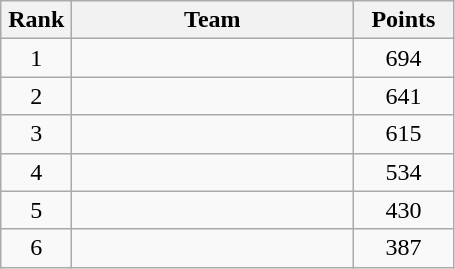<table class="wikitable" style="text-align:center;">
<tr>
<th width=40>Rank</th>
<th width=180>Team</th>
<th width=60>Points</th>
</tr>
<tr>
<td>1</td>
<td align=left></td>
<td>694</td>
</tr>
<tr>
<td>2</td>
<td align=left></td>
<td>641</td>
</tr>
<tr>
<td>3</td>
<td align=left></td>
<td>615</td>
</tr>
<tr>
<td>4</td>
<td align=left></td>
<td>534</td>
</tr>
<tr>
<td>5</td>
<td align=left></td>
<td>430</td>
</tr>
<tr>
<td>6</td>
<td align=left></td>
<td>387</td>
</tr>
</table>
